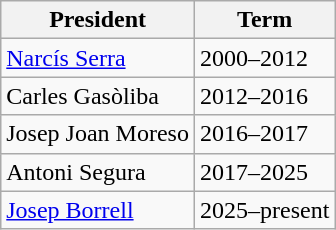<table class=wikitable>
<tr>
<th>President</th>
<th>Term</th>
</tr>
<tr ----style="background-color:#FFFFFF">
<td><a href='#'>Narcís Serra</a></td>
<td>2000–2012</td>
</tr>
<tr ----style="background-color:#FFFFFF">
<td>Carles Gasòliba</td>
<td>2012–2016</td>
</tr>
<tr ----style="background-color:#FFFFFF">
<td>Josep Joan Moreso</td>
<td>2016–2017</td>
</tr>
<tr ----style="background-color:#FFFFFF">
<td>Antoni Segura</td>
<td>2017–2025</td>
</tr>
<tr ----style="background-color:#FFFFFF">
<td><a href='#'>Josep Borrell</a></td>
<td>2025–present</td>
</tr>
</table>
